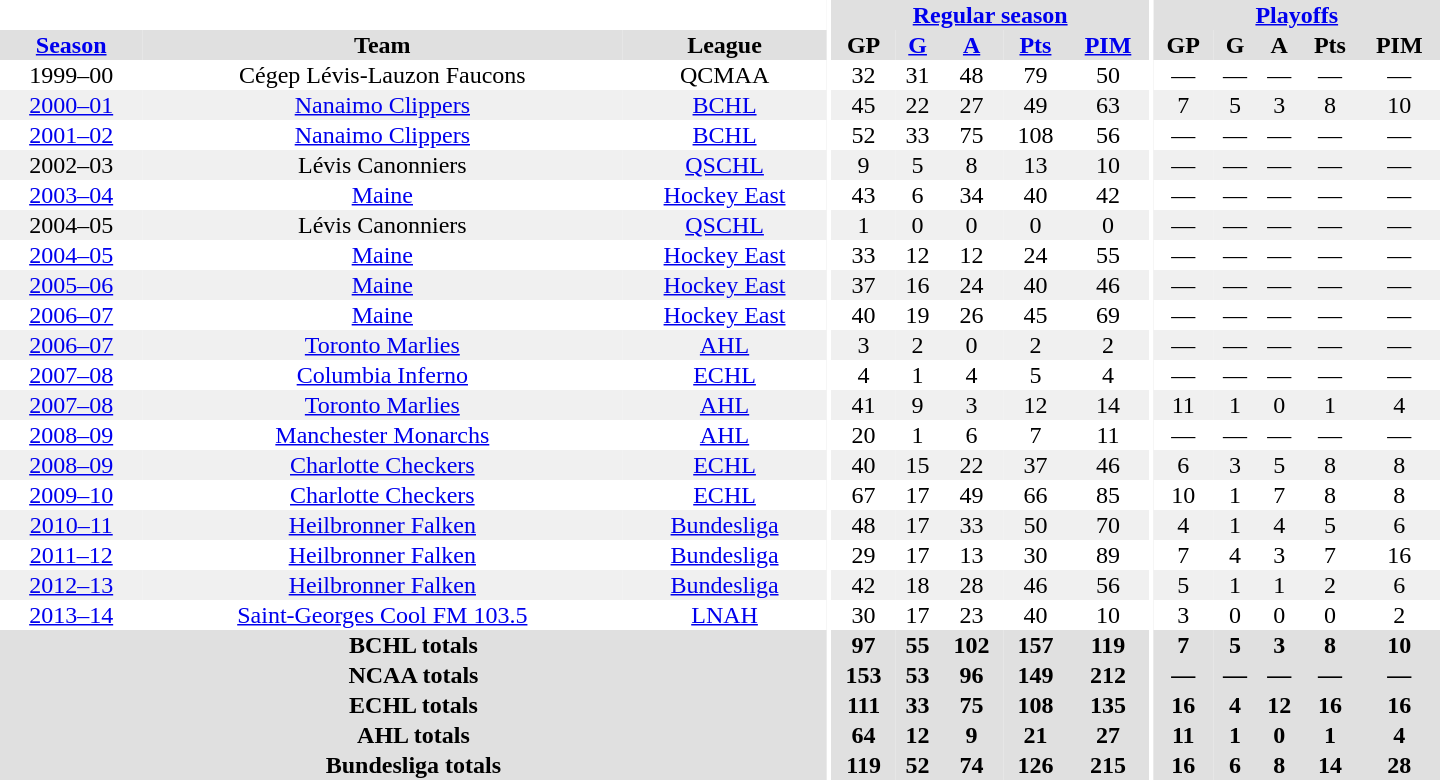<table border="0" cellpadding="1" cellspacing="0" style="text-align:center; width:60em">
<tr bgcolor="#e0e0e0">
<th colspan="3" bgcolor="#ffffff"></th>
<th rowspan="100" bgcolor="#ffffff"></th>
<th colspan="5"><a href='#'>Regular season</a></th>
<th rowspan="100" bgcolor="#ffffff"></th>
<th colspan="5"><a href='#'>Playoffs</a></th>
</tr>
<tr bgcolor="#e0e0e0">
<th><a href='#'>Season</a></th>
<th>Team</th>
<th>League</th>
<th>GP</th>
<th><a href='#'>G</a></th>
<th><a href='#'>A</a></th>
<th><a href='#'>Pts</a></th>
<th><a href='#'>PIM</a></th>
<th>GP</th>
<th>G</th>
<th>A</th>
<th>Pts</th>
<th>PIM</th>
</tr>
<tr>
<td>1999–00</td>
<td>Cégep Lévis-Lauzon Faucons</td>
<td>QCMAA</td>
<td>32</td>
<td>31</td>
<td>48</td>
<td>79</td>
<td>50</td>
<td>—</td>
<td>—</td>
<td>—</td>
<td>—</td>
<td>—</td>
</tr>
<tr bgcolor="f0f0f0">
<td><a href='#'>2000–01</a></td>
<td><a href='#'>Nanaimo Clippers</a></td>
<td><a href='#'>BCHL</a></td>
<td>45</td>
<td>22</td>
<td>27</td>
<td>49</td>
<td>63</td>
<td>7</td>
<td>5</td>
<td>3</td>
<td>8</td>
<td>10</td>
</tr>
<tr>
<td><a href='#'>2001–02</a></td>
<td><a href='#'>Nanaimo Clippers</a></td>
<td><a href='#'>BCHL</a></td>
<td>52</td>
<td>33</td>
<td>75</td>
<td>108</td>
<td>56</td>
<td>—</td>
<td>—</td>
<td>—</td>
<td>—</td>
<td>—</td>
</tr>
<tr bgcolor="f0f0f0">
<td>2002–03</td>
<td>Lévis Canonniers</td>
<td><a href='#'>QSCHL</a></td>
<td>9</td>
<td>5</td>
<td>8</td>
<td>13</td>
<td>10</td>
<td>—</td>
<td>—</td>
<td>—</td>
<td>—</td>
<td>—</td>
</tr>
<tr>
<td><a href='#'>2003–04</a></td>
<td><a href='#'>Maine</a></td>
<td><a href='#'>Hockey East</a></td>
<td>43</td>
<td>6</td>
<td>34</td>
<td>40</td>
<td>42</td>
<td>—</td>
<td>—</td>
<td>—</td>
<td>—</td>
<td>—</td>
</tr>
<tr bgcolor="f0f0f0">
<td>2004–05</td>
<td>Lévis Canonniers</td>
<td><a href='#'>QSCHL</a></td>
<td>1</td>
<td>0</td>
<td>0</td>
<td>0</td>
<td>0</td>
<td>—</td>
<td>—</td>
<td>—</td>
<td>—</td>
<td>—</td>
</tr>
<tr>
<td><a href='#'>2004–05</a></td>
<td><a href='#'>Maine</a></td>
<td><a href='#'>Hockey East</a></td>
<td>33</td>
<td>12</td>
<td>12</td>
<td>24</td>
<td>55</td>
<td>—</td>
<td>—</td>
<td>—</td>
<td>—</td>
<td>—</td>
</tr>
<tr bgcolor="f0f0f0">
<td><a href='#'>2005–06</a></td>
<td><a href='#'>Maine</a></td>
<td><a href='#'>Hockey East</a></td>
<td>37</td>
<td>16</td>
<td>24</td>
<td>40</td>
<td>46</td>
<td>—</td>
<td>—</td>
<td>—</td>
<td>—</td>
<td>—</td>
</tr>
<tr>
<td><a href='#'>2006–07</a></td>
<td><a href='#'>Maine</a></td>
<td><a href='#'>Hockey East</a></td>
<td>40</td>
<td>19</td>
<td>26</td>
<td>45</td>
<td>69</td>
<td>—</td>
<td>—</td>
<td>—</td>
<td>—</td>
<td>—</td>
</tr>
<tr bgcolor="f0f0f0">
<td><a href='#'>2006–07</a></td>
<td><a href='#'>Toronto Marlies</a></td>
<td><a href='#'>AHL</a></td>
<td>3</td>
<td>2</td>
<td>0</td>
<td>2</td>
<td>2</td>
<td>—</td>
<td>—</td>
<td>—</td>
<td>—</td>
<td>—</td>
</tr>
<tr>
<td><a href='#'>2007–08</a></td>
<td><a href='#'>Columbia Inferno</a></td>
<td><a href='#'>ECHL</a></td>
<td>4</td>
<td>1</td>
<td>4</td>
<td>5</td>
<td>4</td>
<td>—</td>
<td>—</td>
<td>—</td>
<td>—</td>
<td>—</td>
</tr>
<tr bgcolor="f0f0f0">
<td><a href='#'>2007–08</a></td>
<td><a href='#'>Toronto Marlies</a></td>
<td><a href='#'>AHL</a></td>
<td>41</td>
<td>9</td>
<td>3</td>
<td>12</td>
<td>14</td>
<td>11</td>
<td>1</td>
<td>0</td>
<td>1</td>
<td>4</td>
</tr>
<tr>
<td><a href='#'>2008–09</a></td>
<td><a href='#'>Manchester Monarchs</a></td>
<td><a href='#'>AHL</a></td>
<td>20</td>
<td>1</td>
<td>6</td>
<td>7</td>
<td>11</td>
<td>—</td>
<td>—</td>
<td>—</td>
<td>—</td>
<td>—</td>
</tr>
<tr bgcolor="f0f0f0">
<td><a href='#'>2008–09</a></td>
<td><a href='#'>Charlotte Checkers</a></td>
<td><a href='#'>ECHL</a></td>
<td>40</td>
<td>15</td>
<td>22</td>
<td>37</td>
<td>46</td>
<td>6</td>
<td>3</td>
<td>5</td>
<td>8</td>
<td>8</td>
</tr>
<tr>
<td><a href='#'>2009–10</a></td>
<td><a href='#'>Charlotte Checkers</a></td>
<td><a href='#'>ECHL</a></td>
<td>67</td>
<td>17</td>
<td>49</td>
<td>66</td>
<td>85</td>
<td>10</td>
<td>1</td>
<td>7</td>
<td>8</td>
<td>8</td>
</tr>
<tr bgcolor="f0f0f0">
<td><a href='#'>2010–11</a></td>
<td><a href='#'>Heilbronner Falken</a></td>
<td><a href='#'>Bundesliga</a></td>
<td>48</td>
<td>17</td>
<td>33</td>
<td>50</td>
<td>70</td>
<td>4</td>
<td>1</td>
<td>4</td>
<td>5</td>
<td>6</td>
</tr>
<tr>
<td><a href='#'>2011–12</a></td>
<td><a href='#'>Heilbronner Falken</a></td>
<td><a href='#'>Bundesliga</a></td>
<td>29</td>
<td>17</td>
<td>13</td>
<td>30</td>
<td>89</td>
<td>7</td>
<td>4</td>
<td>3</td>
<td>7</td>
<td>16</td>
</tr>
<tr bgcolor="f0f0f0">
<td><a href='#'>2012–13</a></td>
<td><a href='#'>Heilbronner Falken</a></td>
<td><a href='#'>Bundesliga</a></td>
<td>42</td>
<td>18</td>
<td>28</td>
<td>46</td>
<td>56</td>
<td>5</td>
<td>1</td>
<td>1</td>
<td>2</td>
<td>6</td>
</tr>
<tr>
<td><a href='#'>2013–14</a></td>
<td><a href='#'>Saint-Georges Cool FM 103.5</a></td>
<td><a href='#'>LNAH</a></td>
<td>30</td>
<td>17</td>
<td>23</td>
<td>40</td>
<td>10</td>
<td>3</td>
<td>0</td>
<td>0</td>
<td>0</td>
<td>2</td>
</tr>
<tr bgcolor="#e0e0e0">
<th colspan="3">BCHL totals</th>
<th>97</th>
<th>55</th>
<th>102</th>
<th>157</th>
<th>119</th>
<th>7</th>
<th>5</th>
<th>3</th>
<th>8</th>
<th>10</th>
</tr>
<tr bgcolor="#e0e0e0">
<th colspan="3">NCAA totals</th>
<th>153</th>
<th>53</th>
<th>96</th>
<th>149</th>
<th>212</th>
<th>—</th>
<th>—</th>
<th>—</th>
<th>—</th>
<th>—</th>
</tr>
<tr bgcolor="#e0e0e0">
<th colspan="3">ECHL totals</th>
<th>111</th>
<th>33</th>
<th>75</th>
<th>108</th>
<th>135</th>
<th>16</th>
<th>4</th>
<th>12</th>
<th>16</th>
<th>16</th>
</tr>
<tr bgcolor="#e0e0e0">
<th colspan="3">AHL totals</th>
<th>64</th>
<th>12</th>
<th>9</th>
<th>21</th>
<th>27</th>
<th>11</th>
<th>1</th>
<th>0</th>
<th>1</th>
<th>4</th>
</tr>
<tr bgcolor="#e0e0e0">
<th colspan="3">Bundesliga totals</th>
<th>119</th>
<th>52</th>
<th>74</th>
<th>126</th>
<th>215</th>
<th>16</th>
<th>6</th>
<th>8</th>
<th>14</th>
<th>28</th>
</tr>
</table>
